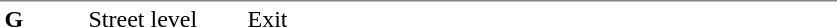<table table border=0 cellspacing=0 cellpadding=3>
<tr>
<td style="border-top:solid 1px gray;" width=50 valign=top><strong>G</strong></td>
<td style="border-top:solid 1px gray;" width=100 valign=top>Street level</td>
<td style="border-top:solid 1px gray;" width=390 valign=top>Exit</td>
</tr>
</table>
